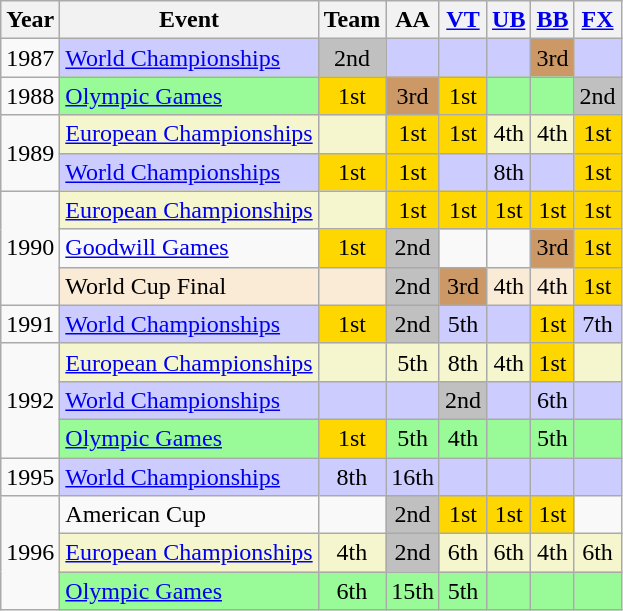<table class="wikitable" style="text-align: center;">
<tr>
<th scope="col">Year</th>
<th scope="col">Event</th>
<th scope="col">Team</th>
<th scope="col">AA</th>
<th scope="col"><a href='#'>VT</a></th>
<th scope="col"><a href='#'>UB</a></th>
<th scope="col"><a href='#'>BB</a></th>
<th scope="col"><a href='#'>FX</a></th>
</tr>
<tr>
<td>1987</td>
<td bgcolor=#CCCCFF style="text-align: left;"><a href='#'>World Championships</a></td>
<td style="background: silver;">2nd</td>
<td bgcolor=#CCCCFF></td>
<td bgcolor=#CCCCFF></td>
<td bgcolor=#CCCCFF></td>
<td style="background: #c96;">3rd</td>
<td bgcolor=#CCCCFF></td>
</tr>
<tr>
<td>1988</td>
<td bgcolor=98FB98 style="text-align: left;"><a href='#'>Olympic Games</a></td>
<td style="background: gold;">1st</td>
<td style="background: #c96;">3rd</td>
<td style="background: gold;">1st</td>
<td bgcolor=98FB98></td>
<td bgcolor=98FB98></td>
<td style="background: silver;">2nd</td>
</tr>
<tr>
<td rowspan="2">1989</td>
<td bgcolor=#F5F6CE style="text-align: left;"><a href='#'>European Championships</a></td>
<td bgcolor=#F5F6CE></td>
<td style="background: gold;">1st</td>
<td style="background: gold;">1st</td>
<td bgcolor=#F5F6CE>4th</td>
<td bgcolor=#F5F6CE>4th</td>
<td style="background: gold;">1st</td>
</tr>
<tr bgcolor=#CCCCFF>
<td style="text-align: left;"><a href='#'>World Championships</a></td>
<td style="background: gold;">1st</td>
<td style="background: gold;">1st</td>
<td></td>
<td>8th</td>
<td></td>
<td style="background: gold;">1st</td>
</tr>
<tr>
<td rowspan="3">1990</td>
<td bgcolor=#F5F6CE style="text-align: left;"><a href='#'>European Championships</a></td>
<td bgcolor=#F5F6CE></td>
<td style="background: gold;">1st</td>
<td style="background: gold;">1st</td>
<td style="background: gold;">1st</td>
<td style="background: gold;">1st</td>
<td style="background: gold;">1st</td>
</tr>
<tr>
<td style="text-align: left;"><a href='#'>Goodwill Games</a></td>
<td style="background: gold;">1st</td>
<td style="background: silver;">2nd</td>
<td></td>
<td></td>
<td style="background: #c96;">3rd</td>
<td style="background: gold;">1st</td>
</tr>
<tr bgcolor=#FAEBD7>
<td style="text-align: left;">World Cup Final</td>
<td></td>
<td style="background: silver;">2nd</td>
<td style="background: #c96;">3rd</td>
<td>4th</td>
<td>4th</td>
<td style="background: gold;">1st</td>
</tr>
<tr>
<td>1991</td>
<td bgcolor=#CCCCFF style="text-align: left;"><a href='#'>World Championships</a></td>
<td style="background: gold;">1st</td>
<td style="background: silver;">2nd</td>
<td bgcolor=#CCCCFF>5th</td>
<td bgcolor=#CCCCFF></td>
<td style="background: gold;">1st</td>
<td bgcolor=#CCCCFF>7th</td>
</tr>
<tr>
<td rowspan="3">1992</td>
<td bgcolor=#F5F6CE style="text-align: left;"><a href='#'>European Championships</a></td>
<td bgcolor=#F5F6CE></td>
<td bgcolor=#F5F6CE>5th</td>
<td bgcolor=#F5F6CE>8th</td>
<td bgcolor=#F5F6CE>4th</td>
<td style="background: gold;">1st</td>
<td bgcolor=#F5F6CE></td>
</tr>
<tr bgcolor=#CCCCFF>
<td style="text-align: left;"><a href='#'>World Championships</a></td>
<td></td>
<td></td>
<td style="background: silver;">2nd</td>
<td></td>
<td>6th</td>
<td></td>
</tr>
<tr bgcolor=98FB98>
<td style="text-align: left;"><a href='#'>Olympic Games</a></td>
<td style="background: gold;">1st</td>
<td>5th</td>
<td>4th</td>
<td></td>
<td>5th</td>
<td></td>
</tr>
<tr>
<td>1995</td>
<td bgcolor=#CCCCFF style="text-align: left;"><a href='#'>World Championships</a></td>
<td bgcolor=#CCCCFF>8th</td>
<td bgcolor=#CCCCFF>16th</td>
<td bgcolor=#CCCCFF></td>
<td bgcolor=#CCCCFF></td>
<td bgcolor=#CCCCFF></td>
<td bgcolor=#CCCCFF></td>
</tr>
<tr>
<td rowspan="3">1996</td>
<td style="text-align: left;">American Cup</td>
<td></td>
<td style="background: silver;">2nd</td>
<td style="background: gold;">1st</td>
<td style="background: gold;">1st</td>
<td style="background: gold;">1st</td>
<td></td>
</tr>
<tr bgcolor=#F5F6CE>
<td style="text-align: left;"><a href='#'>European Championships</a></td>
<td>4th</td>
<td style="background: silver;">2nd</td>
<td>6th</td>
<td>6th</td>
<td>4th</td>
<td>6th</td>
</tr>
<tr bgcolor=98FB98>
<td style="text-align: left;"><a href='#'>Olympic Games</a></td>
<td>6th</td>
<td>15th</td>
<td>5th</td>
<td></td>
<td></td>
<td></td>
</tr>
</table>
